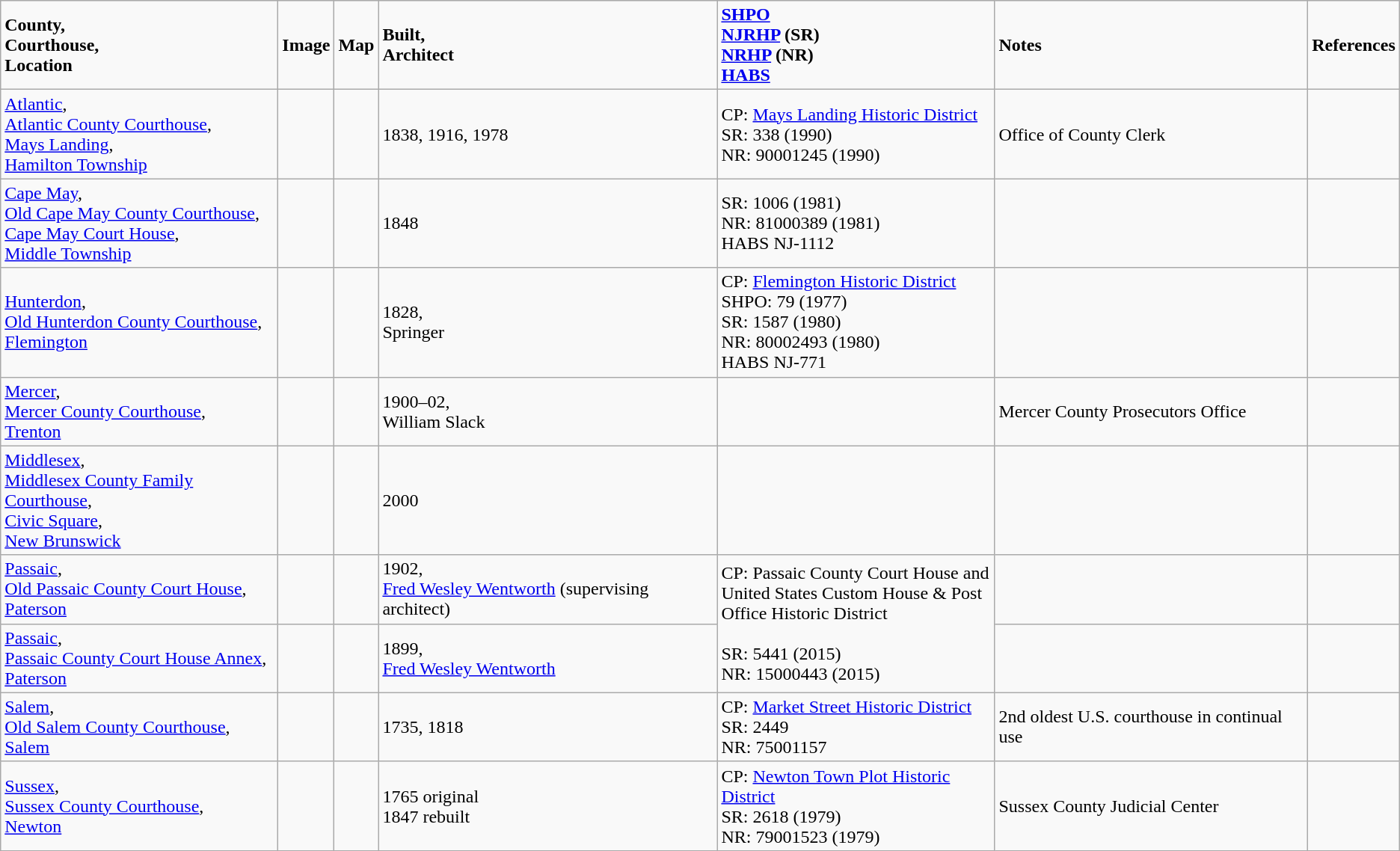<table class="wikitable sortable">
<tr>
<td scope="col" width="240px"><strong>County,<br>Courthouse,<br>Location</strong></td>
<td><strong>Image</strong></td>
<td><strong>Map</strong></td>
<td><strong>Built,<br>Architect</strong></td>
<td scope="col" width="240px"><strong><a href='#'>SHPO</a><br><a href='#'>NJRHP</a> (SR)<br><a href='#'>NRHP</a> (NR)<br><a href='#'>HABS</a></strong></td>
<td><strong>Notes</strong></td>
<td scope="col" width="5px"><strong>References</strong></td>
</tr>
<tr>
<td><a href='#'>Atlantic</a>,<br><a href='#'>Atlantic County Courthouse</a>,<br><a href='#'>Mays Landing</a>,<br><a href='#'>Hamilton Township</a><br><small></small></td>
<td></td>
<td></td>
<td>1838, 1916, 1978</td>
<td>CP: <a href='#'>Mays Landing Historic District</a><br>SR: 338 (1990)<br>NR: 90001245 (1990)</td>
<td>Office of County Clerk</td>
<td></td>
</tr>
<tr>
<td><a href='#'>Cape May</a>,<br><a href='#'>Old Cape May County Courthouse</a>,<br><a href='#'>Cape May Court House</a>,<br><a href='#'>Middle Township</a><br><small></small></td>
<td></td>
<td></td>
<td>1848</td>
<td>SR: 1006 (1981)<br>NR: 81000389 (1981)<br>HABS NJ-1112</td>
<td></td>
<td></td>
</tr>
<tr>
<td><a href='#'>Hunterdon</a>,<br><a href='#'>Old Hunterdon County Courthouse</a>,<br><a href='#'>Flemington</a><br><small></small></td>
<td></td>
<td></td>
<td>1828,<br>Springer</td>
<td>CP: <a href='#'>Flemington Historic District</a><br>SHPO: 79 (1977)<br>SR: 1587 (1980)<br>NR: 80002493 (1980)<br>HABS NJ-771</td>
<td></td>
<td></td>
</tr>
<tr>
<td><a href='#'>Mercer</a>,<br><a href='#'>Mercer County Courthouse</a>,<br><a href='#'>Trenton</a><br><small></small></td>
<td></td>
<td></td>
<td>1900–02,<br>William Slack</td>
<td></td>
<td>Mercer County Prosecutors Office</td>
<td></td>
</tr>
<tr>
<td><a href='#'>Middlesex</a>,<br><a href='#'>Middlesex County Family Courthouse</a>,<br><a href='#'>Civic Square</a>,<br><a href='#'>New Brunswick</a><br><small></small></td>
<td></td>
<td></td>
<td>2000</td>
<td></td>
<td></td>
<td></td>
</tr>
<tr>
<td><a href='#'>Passaic</a>,<br><a href='#'>Old Passaic County Court House</a>,<br><a href='#'>Paterson</a><br><small></small></td>
<td></td>
<td></td>
<td>1902,<br><a href='#'>Fred Wesley Wentworth</a> (supervising architect)</td>
<td rowspan=2>CP: Passaic County Court House and United States Custom House & Post Office Historic District<br><br>SR: 5441 (2015)<br>NR: 15000443 (2015)</td>
<td></td>
<td></td>
</tr>
<tr>
<td><a href='#'>Passaic</a>,<br><a href='#'>Passaic County Court House Annex</a>,<br><a href='#'>Paterson</a><br><small></small></td>
<td></td>
<td></td>
<td>1899,<br><a href='#'>Fred Wesley Wentworth</a></td>
<td></td>
<td></td>
</tr>
<tr>
<td><a href='#'>Salem</a>,<br><a href='#'>Old Salem County Courthouse</a>,<br><a href='#'>Salem</a><br><small></small></td>
<td></td>
<td></td>
<td>1735, 1818</td>
<td>CP: <a href='#'>Market Street Historic District</a><br>SR: 2449<br>NR: 75001157</td>
<td>2nd oldest U.S. courthouse in continual use</td>
<td></td>
</tr>
<tr>
<td><a href='#'>Sussex</a>,<br><a href='#'>Sussex County Courthouse</a>,<br><a href='#'>Newton</a><br><small></small></td>
<td></td>
<td></td>
<td>1765 original<br>1847 rebuilt</td>
<td>CP: <a href='#'>Newton Town Plot Historic District</a><br>SR: 2618 (1979)<br>NR: 79001523 (1979)</td>
<td>Sussex County Judicial Center</td>
<td></td>
</tr>
</table>
